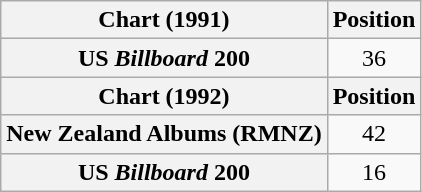<table class="wikitable plainrowheaders" style="text-align:center;">
<tr>
<th>Chart (1991)</th>
<th>Position</th>
</tr>
<tr>
<th scope="row">US <em>Billboard</em> 200</th>
<td>36</td>
</tr>
<tr>
<th>Chart (1992)</th>
<th>Position</th>
</tr>
<tr>
<th scope="row">New Zealand Albums (RMNZ)</th>
<td>42</td>
</tr>
<tr>
<th scope="row">US <em>Billboard</em> 200</th>
<td>16</td>
</tr>
</table>
